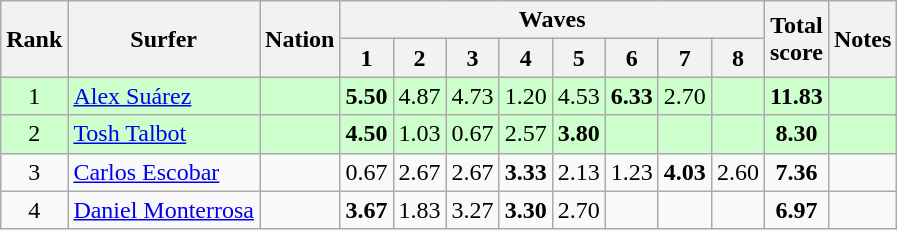<table class="wikitable sortable" style="text-align:center">
<tr>
<th rowspan=2>Rank</th>
<th rowspan=2>Surfer</th>
<th rowspan=2>Nation</th>
<th colspan=8>Waves</th>
<th rowspan=2>Total<br>score</th>
<th rowspan=2>Notes</th>
</tr>
<tr>
<th>1</th>
<th>2</th>
<th>3</th>
<th>4</th>
<th>5</th>
<th>6</th>
<th>7</th>
<th>8</th>
</tr>
<tr bgcolor=ccffcc>
<td>1</td>
<td align=left><a href='#'>Alex Suárez</a></td>
<td align=left></td>
<td><strong>5.50</strong></td>
<td>4.87</td>
<td>4.73</td>
<td>1.20</td>
<td>4.53</td>
<td><strong>6.33</strong></td>
<td>2.70</td>
<td></td>
<td><strong>11.83</strong></td>
<td></td>
</tr>
<tr bgcolor=ccffcc>
<td>2</td>
<td align=left><a href='#'>Tosh Talbot</a></td>
<td align=left></td>
<td><strong>4.50</strong></td>
<td>1.03</td>
<td>0.67</td>
<td>2.57</td>
<td><strong>3.80</strong></td>
<td></td>
<td></td>
<td></td>
<td><strong>8.30</strong></td>
<td></td>
</tr>
<tr>
<td>3</td>
<td align=left><a href='#'>Carlos Escobar</a></td>
<td align=left></td>
<td>0.67</td>
<td>2.67</td>
<td>2.67</td>
<td><strong>3.33</strong></td>
<td>2.13</td>
<td>1.23</td>
<td><strong>4.03</strong></td>
<td>2.60</td>
<td><strong>7.36</strong></td>
<td></td>
</tr>
<tr>
<td>4</td>
<td align=left><a href='#'>Daniel Monterrosa</a></td>
<td align=left></td>
<td><strong>3.67</strong></td>
<td>1.83</td>
<td>3.27</td>
<td><strong>3.30</strong></td>
<td>2.70</td>
<td></td>
<td></td>
<td></td>
<td><strong>6.97</strong></td>
<td></td>
</tr>
</table>
